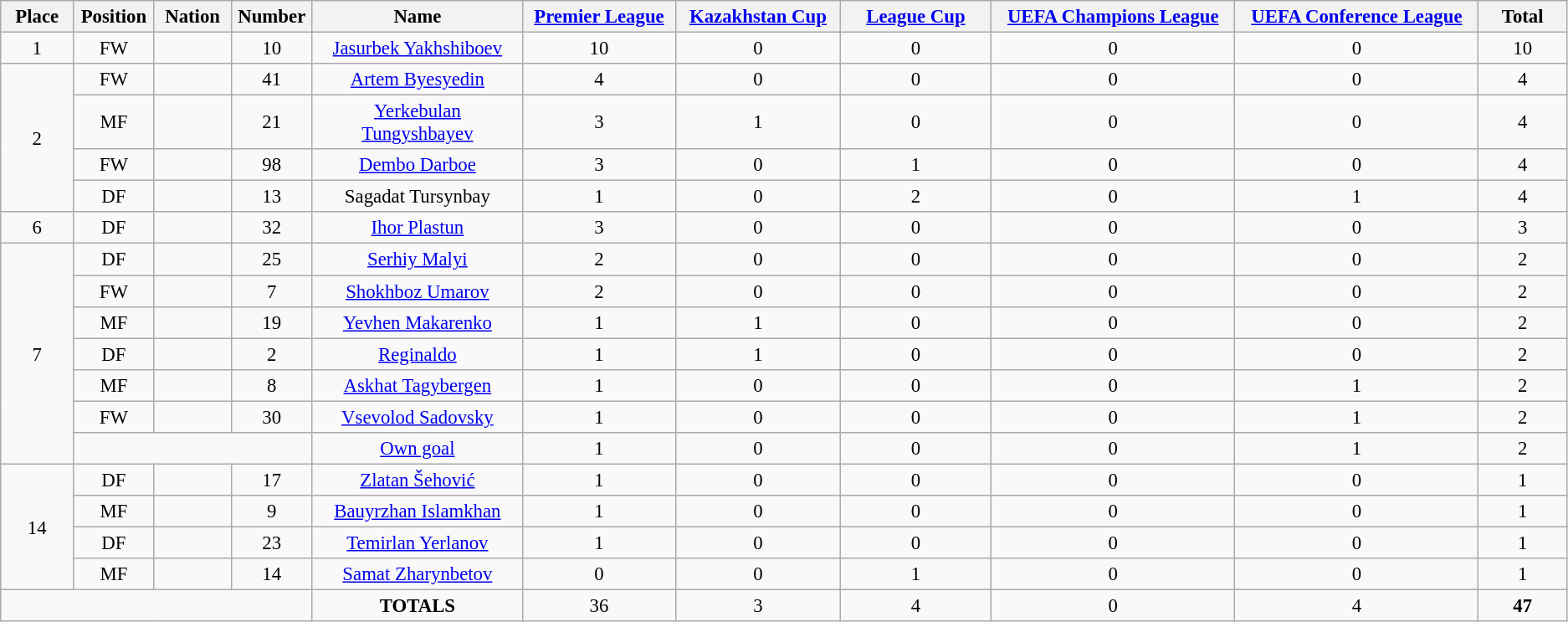<table class="wikitable" style="font-size: 95%; text-align: center;">
<tr>
<th width=60>Place</th>
<th width=60>Position</th>
<th width=60>Nation</th>
<th width=60>Number</th>
<th width=200>Name</th>
<th width=150><a href='#'>Premier League</a></th>
<th width=150><a href='#'>Kazakhstan Cup</a></th>
<th width=150><a href='#'>League Cup</a></th>
<th width=250><a href='#'>UEFA Champions League</a></th>
<th width=250><a href='#'>UEFA Conference League</a></th>
<th width=80>Total</th>
</tr>
<tr>
<td>1</td>
<td>FW</td>
<td></td>
<td>10</td>
<td><a href='#'>Jasurbek Yakhshiboev</a></td>
<td>10</td>
<td>0</td>
<td>0</td>
<td>0</td>
<td>0</td>
<td>10</td>
</tr>
<tr>
<td rowspan="4">2</td>
<td>FW</td>
<td></td>
<td>41</td>
<td><a href='#'>Artem Byesyedin</a></td>
<td>4</td>
<td>0</td>
<td>0</td>
<td>0</td>
<td>0</td>
<td>4</td>
</tr>
<tr>
<td>MF</td>
<td></td>
<td>21</td>
<td><a href='#'>Yerkebulan Tungyshbayev</a></td>
<td>3</td>
<td>1</td>
<td>0</td>
<td>0</td>
<td>0</td>
<td>4</td>
</tr>
<tr>
<td>FW</td>
<td></td>
<td>98</td>
<td><a href='#'>Dembo Darboe</a></td>
<td>3</td>
<td>0</td>
<td>1</td>
<td>0</td>
<td>0</td>
<td>4</td>
</tr>
<tr>
<td>DF</td>
<td></td>
<td>13</td>
<td>Sagadat Tursynbay</td>
<td>1</td>
<td>0</td>
<td>2</td>
<td>0</td>
<td>1</td>
<td>4</td>
</tr>
<tr>
<td>6</td>
<td>DF</td>
<td></td>
<td>32</td>
<td><a href='#'>Ihor Plastun</a></td>
<td>3</td>
<td>0</td>
<td>0</td>
<td>0</td>
<td>0</td>
<td>3</td>
</tr>
<tr>
<td rowspan="7">7</td>
<td>DF</td>
<td></td>
<td>25</td>
<td><a href='#'>Serhiy Malyi</a></td>
<td>2</td>
<td>0</td>
<td>0</td>
<td>0</td>
<td>0</td>
<td>2</td>
</tr>
<tr>
<td>FW</td>
<td></td>
<td>7</td>
<td><a href='#'>Shokhboz Umarov</a></td>
<td>2</td>
<td>0</td>
<td>0</td>
<td>0</td>
<td>0</td>
<td>2</td>
</tr>
<tr>
<td>MF</td>
<td></td>
<td>19</td>
<td><a href='#'>Yevhen Makarenko</a></td>
<td>1</td>
<td>1</td>
<td>0</td>
<td>0</td>
<td>0</td>
<td>2</td>
</tr>
<tr>
<td>DF</td>
<td></td>
<td>2</td>
<td><a href='#'>Reginaldo</a></td>
<td>1</td>
<td>1</td>
<td>0</td>
<td>0</td>
<td>0</td>
<td>2</td>
</tr>
<tr>
<td>MF</td>
<td></td>
<td>8</td>
<td><a href='#'>Askhat Tagybergen</a></td>
<td>1</td>
<td>0</td>
<td>0</td>
<td>0</td>
<td>1</td>
<td>2</td>
</tr>
<tr>
<td>FW</td>
<td></td>
<td>30</td>
<td><a href='#'>Vsevolod Sadovsky</a></td>
<td>1</td>
<td>0</td>
<td>0</td>
<td>0</td>
<td>1</td>
<td>2</td>
</tr>
<tr>
<td colspan="3"></td>
<td><a href='#'>Own goal</a></td>
<td>1</td>
<td>0</td>
<td>0</td>
<td>0</td>
<td>1</td>
<td>2</td>
</tr>
<tr>
<td rowspan="4">14</td>
<td>DF</td>
<td></td>
<td>17</td>
<td><a href='#'>Zlatan Šehović</a></td>
<td>1</td>
<td>0</td>
<td>0</td>
<td>0</td>
<td>0</td>
<td>1</td>
</tr>
<tr>
<td>MF</td>
<td></td>
<td>9</td>
<td><a href='#'>Bauyrzhan Islamkhan</a></td>
<td>1</td>
<td>0</td>
<td>0</td>
<td>0</td>
<td>0</td>
<td>1</td>
</tr>
<tr>
<td>DF</td>
<td></td>
<td>23</td>
<td><a href='#'>Temirlan Yerlanov</a></td>
<td>1</td>
<td>0</td>
<td>0</td>
<td>0</td>
<td>0</td>
<td>1</td>
</tr>
<tr>
<td>MF</td>
<td></td>
<td>14</td>
<td><a href='#'>Samat Zharynbetov</a></td>
<td>0</td>
<td>0</td>
<td>1</td>
<td>0</td>
<td>0</td>
<td>1</td>
</tr>
<tr>
<td colspan="4"></td>
<td><strong>TOTALS</strong></td>
<td>36</td>
<td>3</td>
<td>4</td>
<td>0</td>
<td>4</td>
<td><strong>47</strong></td>
</tr>
</table>
